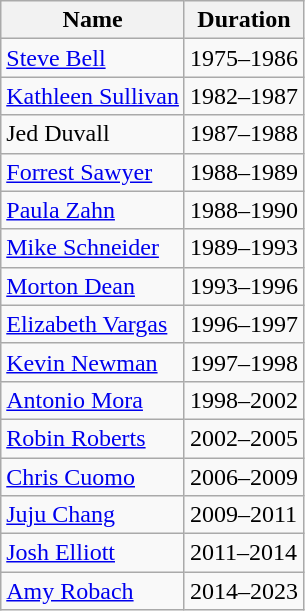<table class="wikitable">
<tr>
<th>Name</th>
<th>Duration</th>
</tr>
<tr>
<td><a href='#'>Steve Bell</a></td>
<td>1975–1986</td>
</tr>
<tr>
<td><a href='#'>Kathleen Sullivan</a></td>
<td>1982–1987</td>
</tr>
<tr>
<td>Jed Duvall</td>
<td>1987–1988</td>
</tr>
<tr>
<td><a href='#'>Forrest Sawyer</a></td>
<td>1988–1989</td>
</tr>
<tr>
<td><a href='#'>Paula Zahn</a></td>
<td>1988–1990</td>
</tr>
<tr>
<td><a href='#'>Mike Schneider</a></td>
<td>1989–1993</td>
</tr>
<tr>
<td><a href='#'>Morton Dean</a></td>
<td>1993–1996</td>
</tr>
<tr>
<td><a href='#'>Elizabeth Vargas</a></td>
<td>1996–1997</td>
</tr>
<tr>
<td><a href='#'>Kevin Newman</a></td>
<td>1997–1998</td>
</tr>
<tr>
<td><a href='#'>Antonio Mora</a></td>
<td>1998–2002</td>
</tr>
<tr>
<td><a href='#'>Robin Roberts</a></td>
<td>2002–2005</td>
</tr>
<tr>
<td><a href='#'>Chris Cuomo</a></td>
<td>2006–2009</td>
</tr>
<tr>
<td><a href='#'>Juju Chang</a></td>
<td>2009–2011</td>
</tr>
<tr>
<td><a href='#'>Josh Elliott</a></td>
<td>2011–2014</td>
</tr>
<tr>
<td><a href='#'>Amy Robach</a></td>
<td>2014–2023</td>
</tr>
</table>
